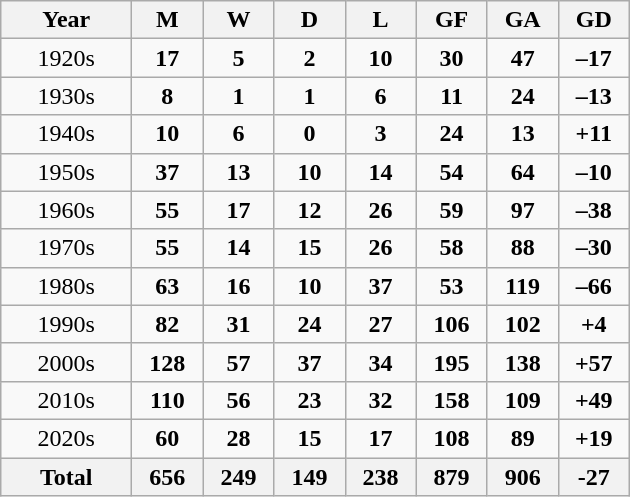<table class="wikitable" style="text-align: center">
<tr>
<th width=80>Year</th>
<th width=40>M</th>
<th width=40>W</th>
<th width=40>D</th>
<th width=40>L</th>
<th width=40>GF</th>
<th width=40>GA</th>
<th width=40>GD</th>
</tr>
<tr>
<td>1920s</td>
<td><strong>17</strong></td>
<td><strong>5</strong></td>
<td><strong>2</strong></td>
<td><strong>10</strong></td>
<td><strong>30</strong></td>
<td><strong>47</strong></td>
<td><strong>–17</strong></td>
</tr>
<tr>
<td>1930s</td>
<td><strong>8</strong></td>
<td><strong>1</strong></td>
<td><strong>1</strong></td>
<td><strong>6</strong></td>
<td><strong>11</strong></td>
<td><strong>24</strong></td>
<td><strong>–13</strong></td>
</tr>
<tr>
<td>1940s</td>
<td><strong>10</strong></td>
<td><strong>6</strong></td>
<td><strong>0</strong></td>
<td><strong>3</strong></td>
<td><strong>24</strong></td>
<td><strong>13</strong></td>
<td><strong>+11</strong></td>
</tr>
<tr>
<td>1950s</td>
<td><strong>37</strong></td>
<td><strong>13</strong></td>
<td><strong>10</strong></td>
<td><strong>14</strong></td>
<td><strong>54</strong></td>
<td><strong>64</strong></td>
<td><strong>–10</strong></td>
</tr>
<tr>
<td>1960s</td>
<td><strong>55</strong></td>
<td><strong>17</strong></td>
<td><strong>12</strong></td>
<td><strong>26</strong></td>
<td><strong>59</strong></td>
<td><strong>97</strong></td>
<td><strong>–38</strong></td>
</tr>
<tr>
<td>1970s</td>
<td><strong>55</strong></td>
<td><strong>14</strong></td>
<td><strong>15</strong></td>
<td><strong>26</strong></td>
<td><strong>58</strong></td>
<td><strong>88</strong></td>
<td><strong>–30</strong></td>
</tr>
<tr>
<td>1980s</td>
<td><strong>63</strong></td>
<td><strong>16</strong></td>
<td><strong>10</strong></td>
<td><strong>37</strong></td>
<td><strong>53</strong></td>
<td><strong>119</strong></td>
<td><strong>–66</strong></td>
</tr>
<tr>
<td>1990s</td>
<td><strong>82</strong></td>
<td><strong>31</strong></td>
<td><strong>24</strong></td>
<td><strong>27</strong></td>
<td><strong>106</strong></td>
<td><strong>102</strong></td>
<td><strong>+4</strong></td>
</tr>
<tr>
<td>2000s</td>
<td><strong>128</strong></td>
<td><strong>57</strong></td>
<td><strong>37</strong></td>
<td><strong>34</strong></td>
<td><strong>195</strong></td>
<td><strong>138</strong></td>
<td><strong>+57</strong></td>
</tr>
<tr>
<td>2010s</td>
<td><strong>110</strong></td>
<td><strong>56</strong></td>
<td><strong>23</strong></td>
<td><strong>32</strong></td>
<td><strong>158</strong></td>
<td><strong>109</strong></td>
<td><strong>+49</strong></td>
</tr>
<tr>
<td>2020s</td>
<td><strong>60</strong></td>
<td><strong>28</strong></td>
<td><strong>15</strong></td>
<td><strong>17</strong></td>
<td><strong>108</strong></td>
<td><strong>89</strong></td>
<td><strong>+19</strong></td>
</tr>
<tr>
<th>Total</th>
<th><strong>656</strong></th>
<th><strong>249</strong></th>
<th><strong>149</strong></th>
<th><strong>238</strong></th>
<th><strong>879</strong></th>
<th><strong>906</strong></th>
<th><strong>-27</strong></th>
</tr>
</table>
